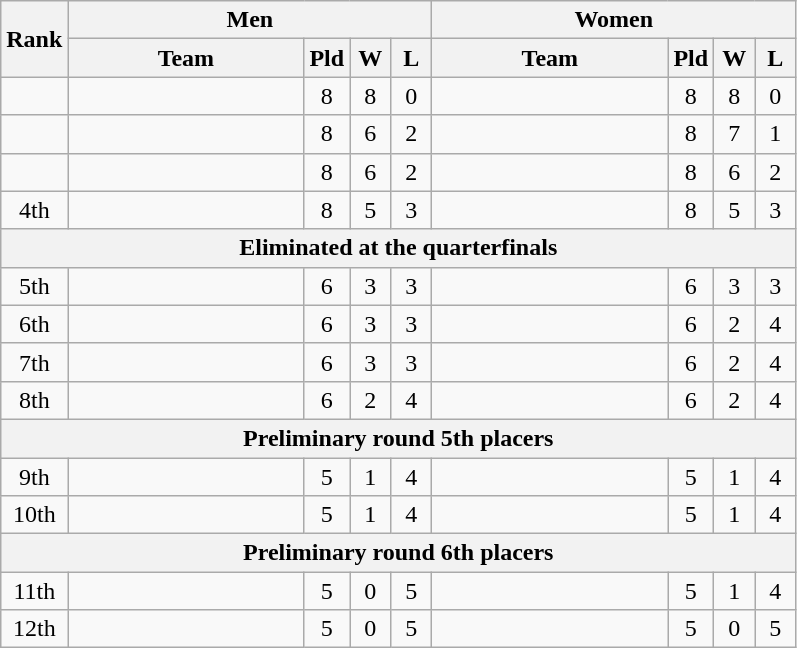<table class=wikitable>
<tr>
<th rowspan=2>Rank</th>
<th colspan=4>Men</th>
<th colspan=4>Women</th>
</tr>
<tr>
<th width=150px>Team</th>
<th width=20px>Pld</th>
<th width=20px>W</th>
<th width=20px>L</th>
<th width=150px>Team</th>
<th width=20px>Pld</th>
<th width=20px>W</th>
<th width=20px>L</th>
</tr>
<tr align=center>
<td></td>
<td align=left></td>
<td>8</td>
<td>8</td>
<td>0</td>
<td align=left></td>
<td>8</td>
<td>8</td>
<td>0</td>
</tr>
<tr align=center>
<td></td>
<td align=left></td>
<td>8</td>
<td>6</td>
<td>2</td>
<td align=left></td>
<td>8</td>
<td>7</td>
<td>1</td>
</tr>
<tr align=center>
<td></td>
<td align=left></td>
<td>8</td>
<td>6</td>
<td>2</td>
<td align=left></td>
<td>8</td>
<td>6</td>
<td>2</td>
</tr>
<tr align=center>
<td>4th</td>
<td align=left></td>
<td>8</td>
<td>5</td>
<td>3</td>
<td align=left></td>
<td>8</td>
<td>5</td>
<td>3</td>
</tr>
<tr>
<th colspan=9>Eliminated at the quarterfinals</th>
</tr>
<tr align=center>
<td>5th</td>
<td align=left></td>
<td>6</td>
<td>3</td>
<td>3</td>
<td align=left></td>
<td>6</td>
<td>3</td>
<td>3</td>
</tr>
<tr align=center>
<td>6th</td>
<td align=left></td>
<td>6</td>
<td>3</td>
<td>3</td>
<td align=left></td>
<td>6</td>
<td>2</td>
<td>4</td>
</tr>
<tr align=center>
<td>7th</td>
<td align=left></td>
<td>6</td>
<td>3</td>
<td>3</td>
<td align=left></td>
<td>6</td>
<td>2</td>
<td>4</td>
</tr>
<tr align=center>
<td>8th</td>
<td align=left></td>
<td>6</td>
<td>2</td>
<td>4</td>
<td align=left></td>
<td>6</td>
<td>2</td>
<td>4</td>
</tr>
<tr>
<th colspan=9>Preliminary round 5th placers</th>
</tr>
<tr align=center>
<td>9th</td>
<td align=left></td>
<td>5</td>
<td>1</td>
<td>4</td>
<td align=left></td>
<td>5</td>
<td>1</td>
<td>4</td>
</tr>
<tr align=center>
<td>10th</td>
<td align=left></td>
<td>5</td>
<td>1</td>
<td>4</td>
<td align=left></td>
<td>5</td>
<td>1</td>
<td>4</td>
</tr>
<tr>
<th colspan=9>Preliminary round 6th placers</th>
</tr>
<tr align=center>
<td>11th</td>
<td align=left></td>
<td>5</td>
<td>0</td>
<td>5</td>
<td align=left></td>
<td>5</td>
<td>1</td>
<td>4</td>
</tr>
<tr align=center>
<td>12th</td>
<td align=left></td>
<td>5</td>
<td>0</td>
<td>5</td>
<td align=left></td>
<td>5</td>
<td>0</td>
<td>5</td>
</tr>
</table>
